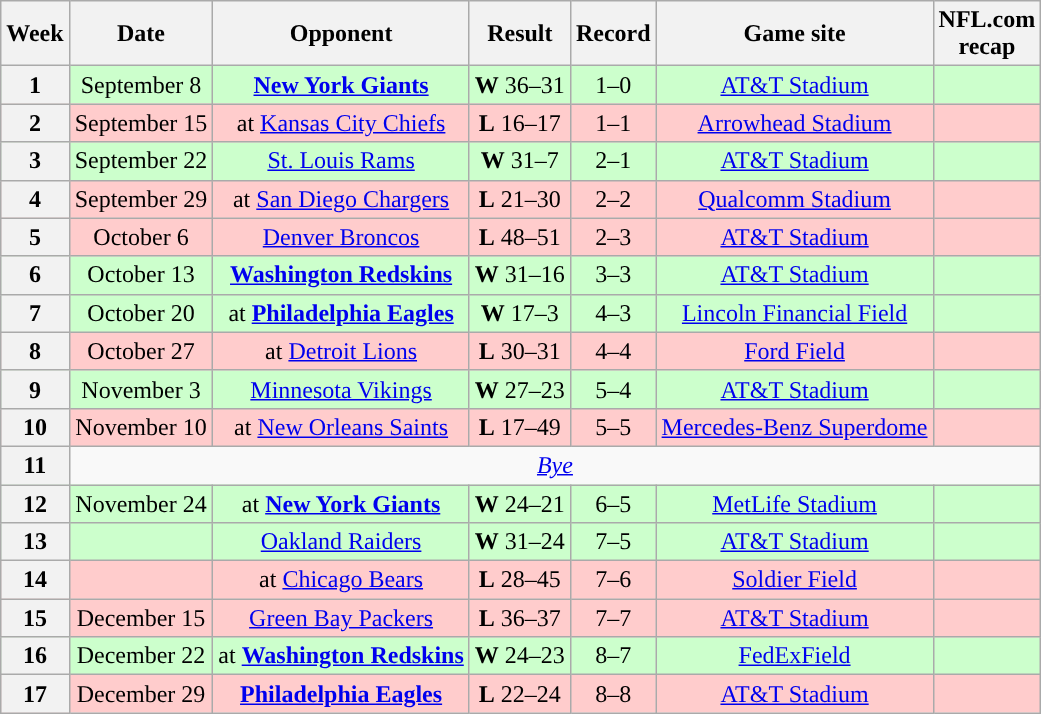<table class="wikitable" style="text-align:center">
<tr>
<th>Week</th>
<th>Date</th>
<th>Opponent</th>
<th>Result</th>
<th>Record</th>
<th>Game site</th>
<th>NFL.com<br>recap</th>
</tr>
<tr style="background:#cfc">
<th>1</th>
<td>September 8</td>
<td><strong><a href='#'>New York Giants</a></strong></td>
<td><strong>W</strong> 36–31</td>
<td>1–0</td>
<td><a href='#'>AT&T Stadium</a></td>
<td></td>
</tr>
<tr style="background:#fcc">
<th>2</th>
<td>September 15</td>
<td>at <a href='#'>Kansas City Chiefs</a></td>
<td><strong>L</strong> 16–17</td>
<td>1–1</td>
<td><a href='#'>Arrowhead Stadium</a></td>
<td></td>
</tr>
<tr style="background:#cfc">
<th>3</th>
<td>September 22</td>
<td><a href='#'>St. Louis Rams</a></td>
<td><strong>W</strong> 31–7</td>
<td>2–1</td>
<td><a href='#'>AT&T Stadium</a></td>
<td></td>
</tr>
<tr style="background:#fcc">
<th>4</th>
<td>September 29</td>
<td>at <a href='#'>San Diego Chargers</a></td>
<td><strong>L</strong> 21–30</td>
<td>2–2</td>
<td><a href='#'>Qualcomm Stadium</a></td>
<td></td>
</tr>
<tr style="background:#fcc">
<th>5</th>
<td>October 6</td>
<td><a href='#'>Denver Broncos</a></td>
<td><strong>L</strong> 48–51</td>
<td>2–3</td>
<td><a href='#'>AT&T Stadium</a></td>
<td></td>
</tr>
<tr style="background:#cfc">
<th>6</th>
<td>October 13</td>
<td><strong><a href='#'>Washington Redskins</a></strong></td>
<td><strong>W</strong> 31–16</td>
<td>3–3</td>
<td><a href='#'>AT&T Stadium</a></td>
<td></td>
</tr>
<tr style="background:#cfc">
<th>7</th>
<td>October 20</td>
<td>at <strong><a href='#'>Philadelphia Eagles</a></strong></td>
<td><strong>W</strong> 17–3</td>
<td>4–3</td>
<td><a href='#'>Lincoln Financial Field</a></td>
<td></td>
</tr>
<tr style="background:#fcc">
<th>8</th>
<td>October 27</td>
<td>at <a href='#'>Detroit Lions</a></td>
<td><strong>L</strong> 30–31</td>
<td>4–4</td>
<td><a href='#'>Ford Field</a></td>
<td></td>
</tr>
<tr style="background:#cfc">
<th>9</th>
<td>November 3</td>
<td><a href='#'>Minnesota Vikings</a></td>
<td><strong>W</strong> 27–23</td>
<td>5–4</td>
<td><a href='#'>AT&T Stadium</a></td>
<td></td>
</tr>
<tr style="background:#fcc">
<th>10</th>
<td>November 10</td>
<td>at <a href='#'>New Orleans Saints</a></td>
<td><strong>L</strong> 17–49</td>
<td>5–5</td>
<td><a href='#'>Mercedes-Benz Superdome</a></td>
<td></td>
</tr>
<tr>
<th>11</th>
<td colspan="6"><em><a href='#'>Bye</a></em></td>
</tr>
<tr style="background:#cfc">
<th>12</th>
<td>November 24</td>
<td>at <strong><a href='#'>New York Giants</a></strong></td>
<td><strong>W</strong> 24–21</td>
<td>6–5</td>
<td><a href='#'>MetLife Stadium</a></td>
<td></td>
</tr>
<tr style="background:#cfc">
<th>13</th>
<td><a href='#'></a></td>
<td><a href='#'>Oakland Raiders</a></td>
<td><strong>W</strong> 31–24</td>
<td>7–5</td>
<td><a href='#'>AT&T Stadium</a></td>
<td></td>
</tr>
<tr style="background:#fcc">
<th>14</th>
<td></td>
<td>at <a href='#'>Chicago Bears</a></td>
<td><strong>L</strong> 28–45</td>
<td>7–6</td>
<td><a href='#'>Soldier Field</a></td>
<td></td>
</tr>
<tr style="background:#fcc">
<th>15</th>
<td>December 15</td>
<td><a href='#'>Green Bay Packers</a></td>
<td><strong>L</strong> 36–37</td>
<td>7–7</td>
<td><a href='#'>AT&T Stadium</a></td>
<td></td>
</tr>
<tr style="background:#cfc">
<th>16</th>
<td>December 22</td>
<td>at <strong><a href='#'>Washington Redskins</a></strong></td>
<td><strong>W</strong> 24–23</td>
<td>8–7</td>
<td><a href='#'>FedExField</a></td>
<td></td>
</tr>
<tr style="background:#fcc">
<th>17</th>
<td>December 29</td>
<td><strong><a href='#'>Philadelphia Eagles</a></strong></td>
<td><strong>L</strong> 22–24</td>
<td>8–8</td>
<td><a href='#'>AT&T Stadium</a></td>
<td></td>
</tr>
</table>
